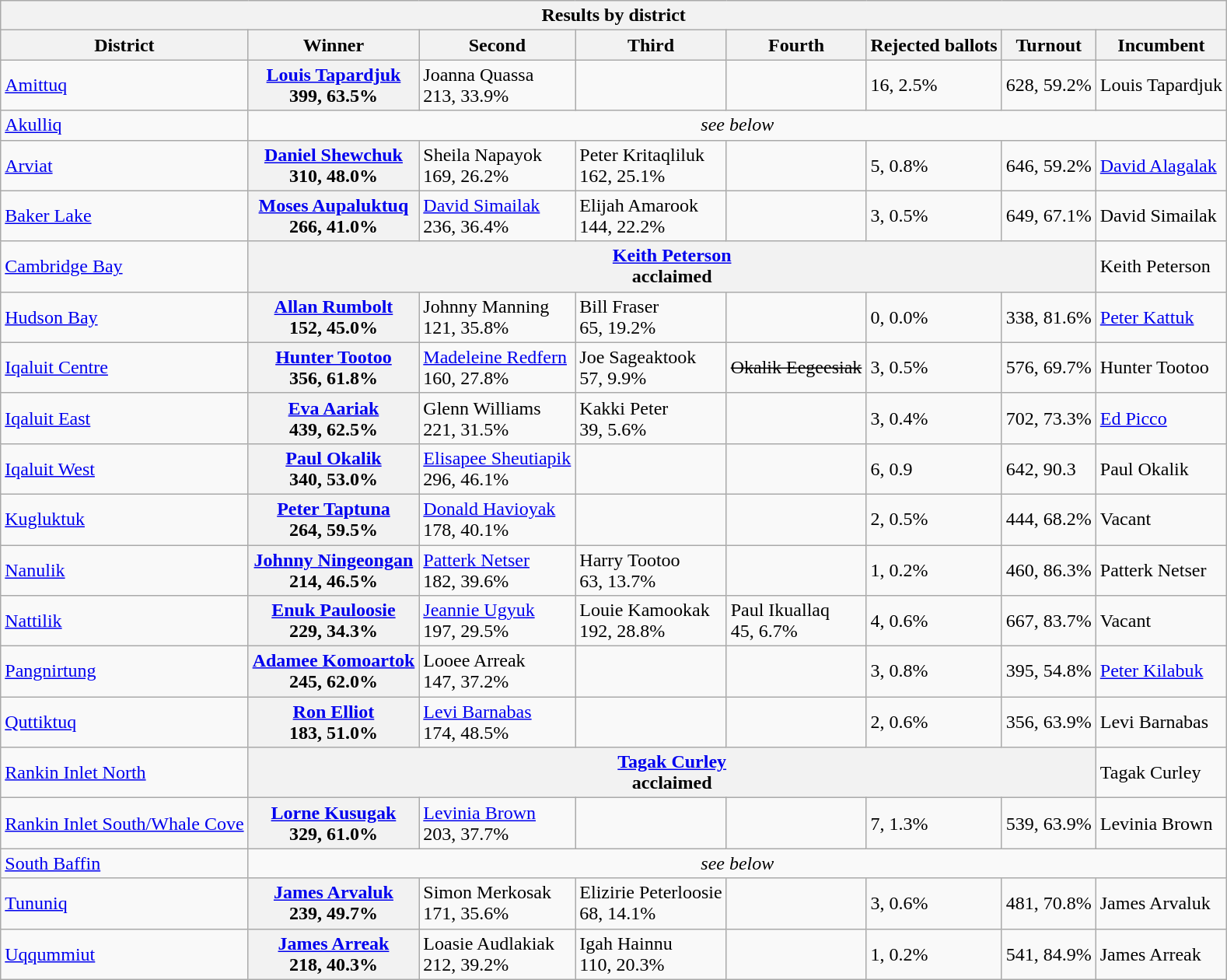<table class=wikitable>
<tr>
<th colspan=8 align=center>Results by district</th>
</tr>
<tr>
<th>District</th>
<th>Winner</th>
<th>Second</th>
<th>Third</th>
<th>Fourth</th>
<th>Rejected ballots</th>
<th>Turnout</th>
<th>Incumbent</th>
</tr>
<tr>
<td><a href='#'>Amittuq</a></td>
<th><a href='#'>Louis Tapardjuk</a><br>399, 63.5%</th>
<td>Joanna Quassa <br>213, 33.9%</td>
<td></td>
<td></td>
<td>16, 2.5%</td>
<td>628, 59.2%</td>
<td>Louis Tapardjuk</td>
</tr>
<tr>
<td><a href='#'>Akulliq</a></td>
<td colspan="8" align=center><em>see below</em></td>
</tr>
<tr>
<td><a href='#'>Arviat</a></td>
<th><a href='#'>Daniel Shewchuk</a><br>310, 48.0%</th>
<td>Sheila Napayok<br>169, 26.2%</td>
<td>Peter Kritaqliluk<br>162, 25.1%</td>
<td></td>
<td>5, 0.8%</td>
<td>646, 59.2%</td>
<td><a href='#'>David Alagalak</a></td>
</tr>
<tr>
<td><a href='#'>Baker Lake</a></td>
<th><a href='#'>Moses Aupaluktuq</a><br>266, 41.0%</th>
<td><a href='#'>David Simailak</a><br>236, 36.4%</td>
<td>Elijah Amarook<br>144, 22.2%</td>
<td></td>
<td>3, 0.5%</td>
<td>649, 67.1%</td>
<td>David Simailak</td>
</tr>
<tr>
<td><a href='#'>Cambridge Bay</a></td>
<th colspan=6><a href='#'>Keith Peterson</a><br>acclaimed</th>
<td>Keith Peterson</td>
</tr>
<tr>
<td><a href='#'>Hudson Bay</a></td>
<th><a href='#'>Allan Rumbolt</a><br>152, 45.0%</th>
<td>Johnny Manning<br>121, 35.8%</td>
<td>Bill Fraser<br>65, 19.2%</td>
<td></td>
<td>0, 0.0%</td>
<td>338, 81.6%</td>
<td><a href='#'>Peter Kattuk</a></td>
</tr>
<tr>
<td><a href='#'>Iqaluit Centre</a></td>
<th><a href='#'>Hunter Tootoo</a><br>356, 61.8%</th>
<td><a href='#'>Madeleine Redfern</a><br>160, 27.8%</td>
<td>Joe Sageaktook<br>57, 9.9%</td>
<td><s>Okalik Eegeesiak</s></td>
<td>3, 0.5%</td>
<td>576, 69.7%</td>
<td>Hunter Tootoo</td>
</tr>
<tr>
<td><a href='#'>Iqaluit East</a></td>
<th><a href='#'>Eva Aariak</a><br>439, 62.5%</th>
<td>Glenn Williams<br>221, 31.5%</td>
<td>Kakki Peter<br>39, 5.6%</td>
<td></td>
<td>3, 0.4%</td>
<td>702, 73.3%</td>
<td><a href='#'>Ed Picco</a></td>
</tr>
<tr>
<td><a href='#'>Iqaluit West</a></td>
<th><a href='#'>Paul Okalik</a><br>340, 53.0%</th>
<td><a href='#'>Elisapee Sheutiapik</a><br>296, 46.1%</td>
<td></td>
<td></td>
<td>6, 0.9</td>
<td>642, 90.3</td>
<td>Paul Okalik</td>
</tr>
<tr>
<td><a href='#'>Kugluktuk</a></td>
<th><a href='#'>Peter Taptuna</a><br>264, 59.5%</th>
<td><a href='#'>Donald Havioyak</a><br>178, 40.1%</td>
<td></td>
<td></td>
<td>2, 0.5%</td>
<td>444, 68.2%</td>
<td>Vacant</td>
</tr>
<tr>
<td><a href='#'>Nanulik</a></td>
<th><a href='#'>Johnny Ningeongan</a><br>214, 46.5%</th>
<td><a href='#'>Patterk Netser</a><br>182, 39.6%</td>
<td>Harry Tootoo<br>63, 13.7%</td>
<td></td>
<td>1, 0.2%</td>
<td>460, 86.3%</td>
<td>Patterk Netser</td>
</tr>
<tr>
<td><a href='#'>Nattilik</a></td>
<th><a href='#'>Enuk Pauloosie</a><br>229, 34.3%</th>
<td><a href='#'>Jeannie Ugyuk</a><br>197, 29.5%</td>
<td>Louie Kamookak<br>192, 28.8%</td>
<td>Paul Ikuallaq<br>45, 6.7%</td>
<td>4, 0.6%</td>
<td>667, 83.7%</td>
<td>Vacant</td>
</tr>
<tr>
<td><a href='#'>Pangnirtung</a></td>
<th><a href='#'>Adamee Komoartok</a><br>245, 62.0%</th>
<td>Looee Arreak <br>147, 37.2%</td>
<td></td>
<td></td>
<td>3, 0.8%</td>
<td>395, 54.8%</td>
<td><a href='#'>Peter Kilabuk</a></td>
</tr>
<tr>
<td><a href='#'>Quttiktuq</a></td>
<th><a href='#'>Ron Elliot</a><br>183, 51.0%</th>
<td><a href='#'>Levi Barnabas</a><br>174, 48.5%</td>
<td></td>
<td></td>
<td>2, 0.6%</td>
<td>356, 63.9%</td>
<td>Levi Barnabas</td>
</tr>
<tr>
<td><a href='#'>Rankin Inlet North</a></td>
<th colspan=6><a href='#'>Tagak Curley</a><br>acclaimed</th>
<td>Tagak Curley</td>
</tr>
<tr>
<td><a href='#'>Rankin Inlet South/Whale Cove</a></td>
<th><a href='#'>Lorne Kusugak</a><br>329, 61.0%</th>
<td><a href='#'>Levinia Brown</a><br>203, 37.7%</td>
<td></td>
<td></td>
<td>7, 1.3%</td>
<td>539, 63.9%</td>
<td>Levinia Brown</td>
</tr>
<tr>
<td><a href='#'>South Baffin</a></td>
<td colspan="7" align=center><em>see below</em></td>
</tr>
<tr>
<td><a href='#'>Tununiq</a></td>
<th><a href='#'>James Arvaluk</a><br>239, 49.7%</th>
<td>Simon Merkosak<br>171, 35.6%</td>
<td>Elizirie Peterloosie<br> 68, 14.1%</td>
<td></td>
<td>3, 0.6%</td>
<td>481, 70.8%</td>
<td>James Arvaluk</td>
</tr>
<tr>
<td><a href='#'>Uqqummiut</a></td>
<th><a href='#'>James Arreak</a><br>218, 40.3%</th>
<td>Loasie Audlakiak<br>212, 39.2%</td>
<td>Igah Hainnu<br>110, 20.3%</td>
<td></td>
<td>1, 0.2%</td>
<td>541, 84.9%</td>
<td>James Arreak</td>
</tr>
</table>
